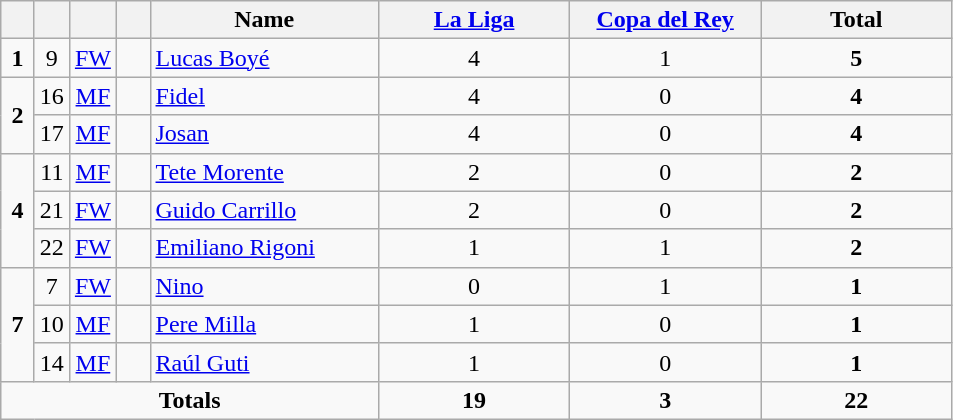<table class="wikitable" style="text-align:center">
<tr>
<th width=15></th>
<th width=15></th>
<th width=15></th>
<th width=15></th>
<th width=145>Name</th>
<th width=120><a href='#'>La Liga</a></th>
<th width=120><a href='#'>Copa del Rey</a></th>
<th width=120>Total</th>
</tr>
<tr>
<td><strong>1</strong></td>
<td>9</td>
<td><a href='#'>FW</a></td>
<td></td>
<td align=left><a href='#'>Lucas Boyé</a></td>
<td>4</td>
<td>1</td>
<td><strong>5</strong></td>
</tr>
<tr>
<td rowspan=2><strong>2</strong></td>
<td>16</td>
<td><a href='#'>MF</a></td>
<td></td>
<td align=left><a href='#'>Fidel</a></td>
<td>4</td>
<td>0</td>
<td><strong>4</strong></td>
</tr>
<tr>
<td>17</td>
<td><a href='#'>MF</a></td>
<td></td>
<td align=left><a href='#'>Josan</a></td>
<td>4</td>
<td>0</td>
<td><strong>4</strong></td>
</tr>
<tr>
<td rowspan=3><strong>4</strong></td>
<td>11</td>
<td><a href='#'>MF</a></td>
<td></td>
<td align=left><a href='#'>Tete Morente</a></td>
<td>2</td>
<td>0</td>
<td><strong>2</strong></td>
</tr>
<tr>
<td>21</td>
<td><a href='#'>FW</a></td>
<td></td>
<td align=left><a href='#'>Guido Carrillo</a></td>
<td>2</td>
<td>0</td>
<td><strong>2</strong></td>
</tr>
<tr>
<td>22</td>
<td><a href='#'>FW</a></td>
<td></td>
<td align=left><a href='#'>Emiliano Rigoni</a></td>
<td>1</td>
<td>1</td>
<td><strong>2</strong></td>
</tr>
<tr>
<td rowspan=3><strong>7</strong></td>
<td>7</td>
<td><a href='#'>FW</a></td>
<td></td>
<td align=left><a href='#'>Nino</a></td>
<td>0</td>
<td>1</td>
<td><strong>1</strong></td>
</tr>
<tr>
<td>10</td>
<td><a href='#'>MF</a></td>
<td></td>
<td align=left><a href='#'>Pere Milla</a></td>
<td>1</td>
<td>0</td>
<td><strong>1</strong></td>
</tr>
<tr>
<td>14</td>
<td><a href='#'>MF</a></td>
<td></td>
<td align=left><a href='#'>Raúl Guti</a></td>
<td>1</td>
<td>0</td>
<td><strong>1</strong></td>
</tr>
<tr>
<td colspan=5><strong>Totals</strong></td>
<td><strong>19</strong></td>
<td><strong>3</strong></td>
<td><strong>22</strong></td>
</tr>
</table>
